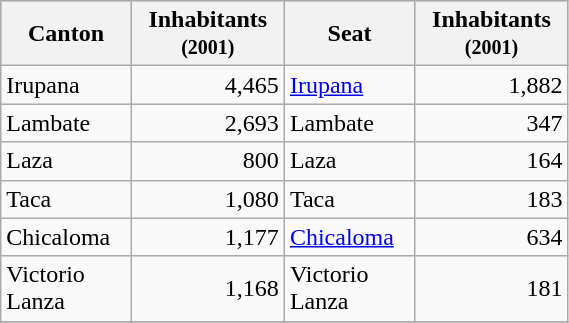<table class="wikitable" border="1" style="width:30%;" border="1">
<tr bgcolor=silver>
<th><strong>Canton</strong></th>
<th><strong>Inhabitants <small>(2001)</small></strong></th>
<th><strong>Seat</strong></th>
<th><strong>Inhabitants <small>(2001)</small></strong></th>
</tr>
<tr>
<td>Irupana</td>
<td align="right">4,465</td>
<td><a href='#'>Irupana</a></td>
<td align="right">1,882</td>
</tr>
<tr>
<td>Lambate</td>
<td align="right">2,693</td>
<td>Lambate</td>
<td align="right">347</td>
</tr>
<tr>
<td>Laza</td>
<td align="right">800</td>
<td>Laza</td>
<td align="right">164</td>
</tr>
<tr>
<td>Taca</td>
<td align="right">1,080</td>
<td>Taca</td>
<td align="right">183</td>
</tr>
<tr>
<td>Chicaloma</td>
<td align="right">1,177</td>
<td><a href='#'>Chicaloma</a></td>
<td align="right">634</td>
</tr>
<tr>
<td>Victorio Lanza</td>
<td align="right">1,168</td>
<td>Victorio Lanza</td>
<td align="right">181</td>
</tr>
<tr>
</tr>
</table>
